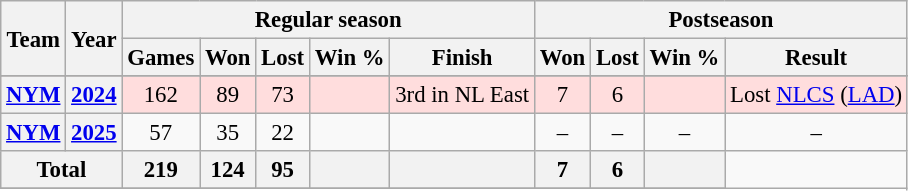<table class="wikitable" style="font-size: 95%; text-align:center;">
<tr>
<th rowspan="2">Team</th>
<th rowspan="2">Year</th>
<th colspan="5">Regular season</th>
<th colspan="5">Postseason</th>
</tr>
<tr>
<th>Games</th>
<th>Won</th>
<th>Lost</th>
<th>Win %</th>
<th>Finish</th>
<th>Won</th>
<th>Lost</th>
<th>Win %</th>
<th>Result</th>
</tr>
<tr ! style="background:#fdd;">
</tr>
<tr - style="background:#fdd;" !>
<th><a href='#'>NYM</a></th>
<th><a href='#'>2024</a></th>
<td>162</td>
<td>89</td>
<td>73</td>
<td></td>
<td>3rd in NL East</td>
<td>7</td>
<td>6</td>
<td></td>
<td>Lost <a href='#'>NLCS</a> (<a href='#'>LAD</a>)</td>
</tr>
<tr>
<th><a href='#'>NYM</a></th>
<th><a href='#'>2025</a></th>
<td>57</td>
<td>35</td>
<td>22</td>
<td></td>
<td></td>
<td>–</td>
<td>–</td>
<td>–</td>
<td>–</td>
</tr>
<tr>
<th colspan="2">Total</th>
<th>219</th>
<th>124</th>
<th>95</th>
<th></th>
<th></th>
<th>7</th>
<th>6</th>
<th></th>
</tr>
<tr>
</tr>
</table>
